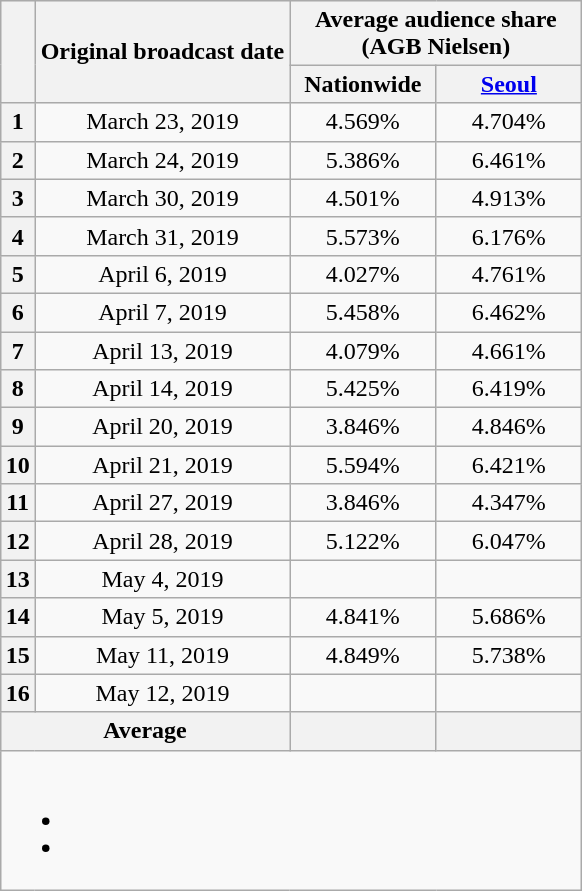<table class="wikitable" style="text-align:center;max-width:450px; margin-left: auto; margin-right: auto; border: none;">
<tr>
</tr>
<tr>
<th rowspan="2"></th>
<th rowspan="2">Original broadcast date</th>
<th colspan="2">Average audience share<br>(AGB Nielsen)</th>
</tr>
<tr>
<th width="90">Nationwide</th>
<th width="90"><a href='#'>Seoul</a></th>
</tr>
<tr>
<th>1</th>
<td>March 23, 2019</td>
<td>4.569%</td>
<td>4.704%</td>
</tr>
<tr>
<th>2</th>
<td>March 24, 2019</td>
<td>5.386%</td>
<td>6.461%</td>
</tr>
<tr>
<th>3</th>
<td>March 30, 2019</td>
<td>4.501%</td>
<td>4.913%</td>
</tr>
<tr>
<th>4</th>
<td>March 31, 2019</td>
<td>5.573%</td>
<td>6.176%</td>
</tr>
<tr>
<th>5</th>
<td>April 6, 2019</td>
<td>4.027%</td>
<td>4.761%</td>
</tr>
<tr>
<th>6</th>
<td>April 7, 2019</td>
<td>5.458%</td>
<td>6.462%</td>
</tr>
<tr>
<th>7</th>
<td>April 13, 2019</td>
<td>4.079%</td>
<td>4.661%</td>
</tr>
<tr>
<th>8</th>
<td>April 14, 2019</td>
<td>5.425%</td>
<td>6.419%</td>
</tr>
<tr>
<th>9</th>
<td>April 20, 2019</td>
<td>3.846%</td>
<td>4.846%</td>
</tr>
<tr>
<th>10</th>
<td>April 21, 2019</td>
<td>5.594%</td>
<td>6.421%</td>
</tr>
<tr>
<th>11</th>
<td>April 27, 2019</td>
<td>3.846%</td>
<td>4.347%</td>
</tr>
<tr>
<th>12</th>
<td>April 28, 2019</td>
<td>5.122%</td>
<td>6.047%</td>
</tr>
<tr>
<th>13</th>
<td>May 4, 2019</td>
<td></td>
<td></td>
</tr>
<tr>
<th>14</th>
<td>May 5, 2019</td>
<td>4.841%</td>
<td>5.686%</td>
</tr>
<tr>
<th>15</th>
<td>May 11, 2019</td>
<td>4.849%</td>
<td>5.738%</td>
</tr>
<tr>
<th>16</th>
<td>May 12, 2019</td>
<td></td>
<td></td>
</tr>
<tr>
<th colspan="2">Average</th>
<th></th>
<th></th>
</tr>
<tr>
<td colspan="6"><br><ul><li></li><li></li></ul></td>
</tr>
</table>
